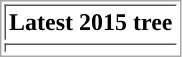<table | cellpadding="2"; style="border:1px solid darkgray;" align=center; border=1>
<tr style="text-align:Center; background:">
<th colwidth=25%>Latest 2015 tree </th>
</tr>
<tr valign=top align=center align=center width="120%"; style="vertical-align:top; color:DarkSlateGray; width=90%">
<td></td>
</tr>
</table>
